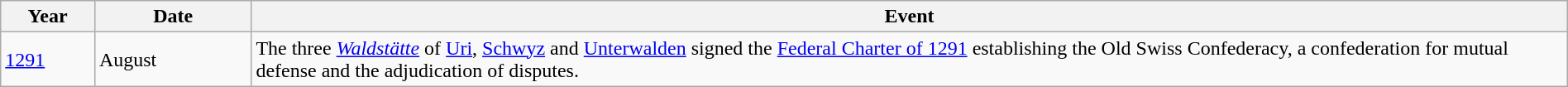<table class="wikitable" width="100%">
<tr>
<th style="width: 6%;">Year</th>
<th style="width: 10%;">Date</th>
<th>Event</th>
</tr>
<tr>
<td><a href='#'>1291</a></td>
<td>August</td>
<td>The three <em><a href='#'>Waldstätte</a></em> of <a href='#'>Uri</a>, <a href='#'>Schwyz</a> and <a href='#'>Unterwalden</a> signed the <a href='#'>Federal Charter of 1291</a> establishing the Old Swiss Confederacy, a confederation for mutual defense and the adjudication of disputes.</td>
</tr>
</table>
